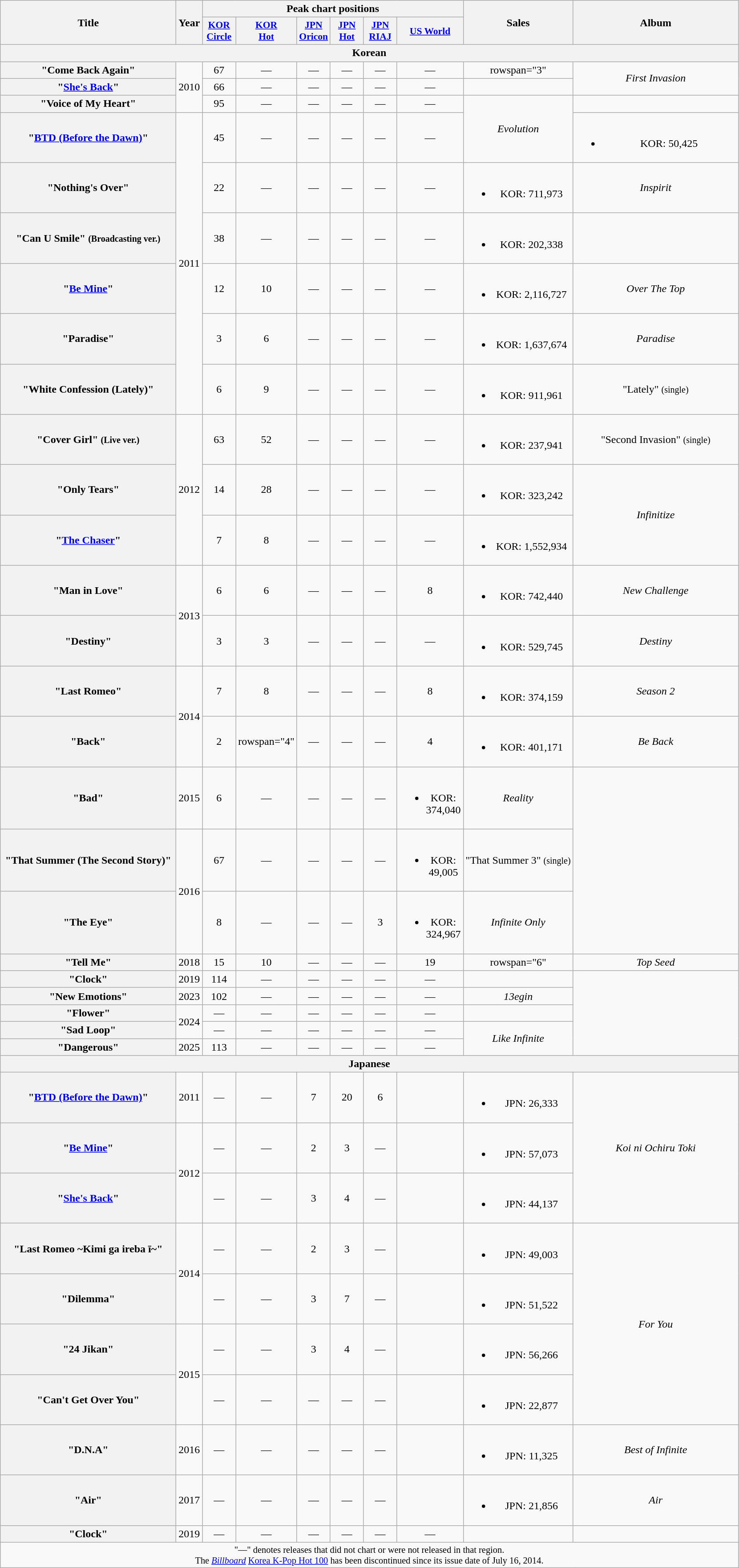<table class="wikitable plainrowheaders" style="text-align:center;">
<tr>
<th scope="col" rowspan="2" style="width:16em;">Title</th>
<th scope="col" rowspan="2">Year</th>
<th scope="col" colspan="6">Peak chart positions</th>
<th scope="col" rowspan="2">Sales</th>
<th scope="col" rowspan="2" style="width:15em;">Album</th>
</tr>
<tr>
<th scope="col" style="width:3em;font-size:90%;"><a href='#'>KOR<br>Circle</a><br></th>
<th scope="col" style="width:3em;font-size:90%;"><a href='#'>KOR<br>Hot</a><br></th>
<th scope="col" style="width:3em;font-size:90%;"><a href='#'>JPN<br>Oricon</a><br></th>
<th scope="col" style="width:3em;font-size:90%;"><a href='#'>JPN<br>Hot</a><br></th>
<th scope="col" style="width:3em;font-size:90%;"><a href='#'>JPN<br>RIAJ</a></th>
<th scope="col" style="width:3em;font-size:90%;"><a href='#'>US World</a><br></th>
</tr>
<tr>
<th colspan="10">Korean</th>
</tr>
<tr>
<th scope="row">"Come Back Again"</th>
<td rowspan="3">2010</td>
<td>67</td>
<td>—</td>
<td>—</td>
<td>—</td>
<td>—</td>
<td>—</td>
<td>rowspan="3" </td>
<td rowspan="2"><em>First Invasion</em></td>
</tr>
<tr>
<th scope="row">"<a href='#'>She's Back</a>"</th>
<td>66</td>
<td>—</td>
<td>—</td>
<td>—</td>
<td>—</td>
<td>—</td>
</tr>
<tr>
<th scope="row">"Voice of My Heart"</th>
<td>95</td>
<td>—</td>
<td>—</td>
<td>—</td>
<td>—</td>
<td>—</td>
<td rowspan="2"><em>Evolution</em></td>
</tr>
<tr>
<th scope="row">"<a href='#'>BTD (Before the Dawn)</a>"</th>
<td rowspan="6">2011</td>
<td>45</td>
<td>—</td>
<td>—</td>
<td>—</td>
<td>—</td>
<td>—</td>
<td><br><ul><li>KOR: 50,425</li></ul></td>
</tr>
<tr>
<th scope="row">"Nothing's Over"</th>
<td>22</td>
<td>—</td>
<td>—</td>
<td>—</td>
<td>—</td>
<td>—</td>
<td><br><ul><li>KOR: 711,973</li></ul></td>
<td><em>Inspirit</em></td>
</tr>
<tr>
<th scope="row">"Can U Smile" <small>(Broadcasting ver.)</small></th>
<td>38</td>
<td>—</td>
<td>—</td>
<td>—</td>
<td>—</td>
<td>—</td>
<td><br><ul><li>KOR: 202,338</li></ul></td>
<td></td>
</tr>
<tr>
<th scope="row">"<a href='#'>Be Mine</a>"</th>
<td>12</td>
<td>10</td>
<td>—</td>
<td>—</td>
<td>—</td>
<td>—</td>
<td><br><ul><li>KOR: 2,116,727</li></ul></td>
<td><em>Over The Top</em></td>
</tr>
<tr>
<th scope="row">"Paradise"</th>
<td>3</td>
<td>6</td>
<td>—</td>
<td>—</td>
<td>—</td>
<td>—</td>
<td><br><ul><li>KOR: 1,637,674</li></ul></td>
<td><em>Paradise</em></td>
</tr>
<tr>
<th scope="row">"White Confession (Lately)"</th>
<td>6</td>
<td>9</td>
<td>—</td>
<td>—</td>
<td>—</td>
<td>—</td>
<td><br><ul><li>KOR: 911,961</li></ul></td>
<td>"Lately" <small>(single)</small></td>
</tr>
<tr>
<th scope="row">"Cover Girl" <small>(Live ver.)</small></th>
<td rowspan="3">2012</td>
<td>63</td>
<td>52</td>
<td>—</td>
<td>—</td>
<td>—</td>
<td>—</td>
<td><br><ul><li>KOR: 237,941</li></ul></td>
<td>"Second Invasion" <small>(single)</small></td>
</tr>
<tr>
<th scope="row">"Only Tears"</th>
<td>14</td>
<td>28</td>
<td>—</td>
<td>—</td>
<td>—</td>
<td>—</td>
<td><br><ul><li>KOR: 323,242</li></ul></td>
<td rowspan="2"><em>Infinitize</em></td>
</tr>
<tr>
<th scope="row">"<a href='#'>The Chaser</a>"</th>
<td>7</td>
<td>8</td>
<td>—</td>
<td>—</td>
<td>—</td>
<td>—</td>
<td><br><ul><li>KOR: 1,552,934</li></ul></td>
</tr>
<tr>
<th scope="row">"Man in Love"</th>
<td rowspan="2">2013</td>
<td>6</td>
<td>6</td>
<td>—</td>
<td>—</td>
<td>—</td>
<td>8</td>
<td><br><ul><li>KOR: 742,440</li></ul></td>
<td><em>New Challenge</em></td>
</tr>
<tr>
<th scope="row">"Destiny"</th>
<td>3</td>
<td>3</td>
<td>—</td>
<td>—</td>
<td>—</td>
<td>—</td>
<td><br><ul><li>KOR: 529,745</li></ul></td>
<td><em>Destiny</em></td>
</tr>
<tr>
<th scope="row">"Last Romeo"</th>
<td rowspan="2">2014</td>
<td>7</td>
<td>8</td>
<td>—</td>
<td>—</td>
<td>—</td>
<td>8</td>
<td><br><ul><li>KOR: 374,159</li></ul></td>
<td><em>Season 2</em></td>
</tr>
<tr>
<th scope="row">"Back"</th>
<td>2</td>
<td>rowspan="4" </td>
<td>—</td>
<td>—</td>
<td>—</td>
<td>4</td>
<td><br><ul><li>KOR: 401,171</li></ul></td>
<td><em>Be Back</em></td>
</tr>
<tr>
<th scope="row">"Bad"</th>
<td>2015</td>
<td>6</td>
<td>—</td>
<td>—</td>
<td>—</td>
<td>—</td>
<td><br><ul><li>KOR: 374,040</li></ul></td>
<td><em>Reality</em></td>
</tr>
<tr>
<th scope="row">"That Summer (The Second Story)"</th>
<td rowspan="2">2016</td>
<td>67</td>
<td>—</td>
<td>—</td>
<td>—</td>
<td>—</td>
<td><br><ul><li>KOR: 49,005</li></ul></td>
<td>"That Summer 3" <small>(single)</small></td>
</tr>
<tr>
<th scope="row">"The Eye"</th>
<td>8</td>
<td>—</td>
<td>—</td>
<td>—</td>
<td>3</td>
<td><br><ul><li>KOR: 324,967</li></ul></td>
<td><em>Infinite Only</em></td>
</tr>
<tr>
<th scope="row">"Tell Me"</th>
<td>2018</td>
<td>15</td>
<td>10</td>
<td>—</td>
<td>—</td>
<td>—</td>
<td>19</td>
<td>rowspan="6" </td>
<td><em>Top Seed</em></td>
</tr>
<tr>
<th scope="row">"Clock"</th>
<td>2019</td>
<td>114</td>
<td>—</td>
<td>—</td>
<td>—</td>
<td>—</td>
<td>—</td>
<td></td>
</tr>
<tr>
<th scope="row">"New Emotions"</th>
<td>2023</td>
<td>102</td>
<td>—</td>
<td>—</td>
<td>—</td>
<td>—</td>
<td>—</td>
<td><em>13egin</em></td>
</tr>
<tr>
<th scope="row">"Flower"</th>
<td rowspan="2">2024</td>
<td>—</td>
<td>—</td>
<td>—</td>
<td>—</td>
<td>—</td>
<td>—</td>
<td></td>
</tr>
<tr>
<th scope="row">"Sad Loop"</th>
<td>—</td>
<td>—</td>
<td>—</td>
<td>—</td>
<td>—</td>
<td>—</td>
<td rowspan="2"><em>Like Infinite</em></td>
</tr>
<tr>
<th scope="row">"Dangerous"</th>
<td>2025</td>
<td>113</td>
<td>—</td>
<td>—</td>
<td>—</td>
<td>—</td>
<td>—</td>
</tr>
<tr>
<th colspan="10">Japanese</th>
</tr>
<tr>
<th scope="row">"<a href='#'>BTD (Before the Dawn)</a>"</th>
<td>2011</td>
<td>—</td>
<td>—</td>
<td>7</td>
<td>20</td>
<td>6</td>
<td></td>
<td><br><ul><li>JPN: 26,333</li></ul></td>
<td rowspan="3"><em>Koi ni Ochiru Toki</em></td>
</tr>
<tr>
<th scope="row">"<a href='#'>Be Mine</a>"</th>
<td rowspan="2">2012</td>
<td>—</td>
<td>—</td>
<td>2</td>
<td>3</td>
<td>—</td>
<td></td>
<td><br><ul><li>JPN: 57,073</li></ul></td>
</tr>
<tr>
<th scope="row">"<a href='#'>She's Back</a>"</th>
<td>—</td>
<td>—</td>
<td>3</td>
<td>4</td>
<td>—</td>
<td></td>
<td><br><ul><li>JPN: 44,137</li></ul></td>
</tr>
<tr>
<th scope="row">"Last Romeo ~Kimi ga ireba ī~"</th>
<td rowspan="2">2014</td>
<td>—</td>
<td>—</td>
<td>2</td>
<td>3</td>
<td>—</td>
<td></td>
<td><br><ul><li>JPN: 49,003</li></ul></td>
<td rowspan="4"><em>For You</em></td>
</tr>
<tr>
<th scope="row">"Dilemma"</th>
<td>—</td>
<td>—</td>
<td>3</td>
<td>7</td>
<td>—</td>
<td></td>
<td><br><ul><li>JPN: 51,522</li></ul></td>
</tr>
<tr>
<th scope="row">"24 Jikan"</th>
<td rowspan="2">2015</td>
<td>—</td>
<td>—</td>
<td>3</td>
<td>4</td>
<td>—</td>
<td></td>
<td><br><ul><li>JPN: 56,266</li></ul></td>
</tr>
<tr>
<th scope="row">"Can't Get Over You"</th>
<td>—</td>
<td>—</td>
<td>—</td>
<td>—</td>
<td>—</td>
<td></td>
<td><br><ul><li>JPN: 22,877</li></ul></td>
</tr>
<tr>
<th scope="row">"D.N.A"</th>
<td>2016</td>
<td>—</td>
<td>—</td>
<td>—</td>
<td>—</td>
<td>—</td>
<td></td>
<td><br><ul><li>JPN: 11,325</li></ul></td>
<td><em>Best of Infinite</em></td>
</tr>
<tr>
<th scope="row">"Air" </th>
<td>2017</td>
<td>—</td>
<td>—</td>
<td>—</td>
<td>—</td>
<td>—</td>
<td></td>
<td><br><ul><li>JPN: 21,856</li></ul></td>
<td><em>Air</em></td>
</tr>
<tr>
<th scope="row">"Clock" </th>
<td>2019</td>
<td>—</td>
<td>—</td>
<td>—</td>
<td>—</td>
<td>—</td>
<td>—</td>
<td></td>
<td></td>
</tr>
<tr>
<td colspan="10" style="font-size:85%">"—" denotes releases that did not chart or were not released in that region.<br>The <em><a href='#'>Billboard</a></em> <a href='#'>Korea K-Pop Hot 100</a> has been discontinued since its issue date of July 16, 2014.</td>
</tr>
</table>
